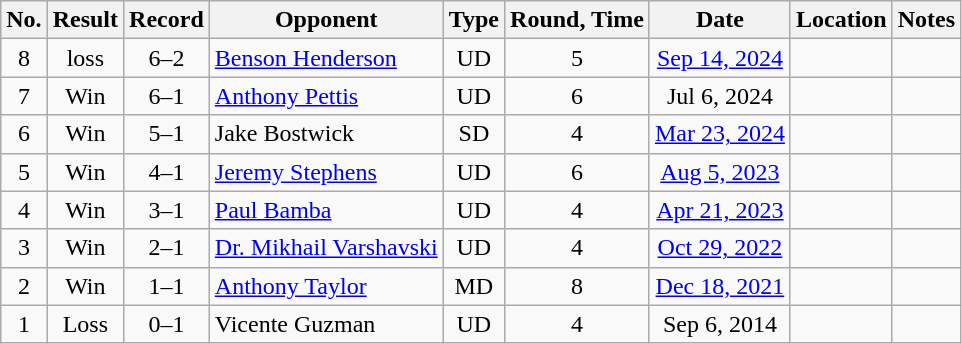<table class="wikitable" style="text-align:center">
<tr>
<th>No.</th>
<th>Result</th>
<th>Record</th>
<th>Opponent</th>
<th>Type</th>
<th>Round, Time</th>
<th>Date</th>
<th>Location</th>
<th>Notes</th>
</tr>
<tr>
<td>8</td>
<td> loss</td>
<td>6–2</td>
<td style="text-align:left;"><a href='#'>Benson Henderson</a></td>
<td>UD</td>
<td>5</td>
<td><a href='#'>Sep 14, 2024</a></td>
<td style="text-align:left;"></td>
<td style="text-align:left;"></td>
</tr>
<tr>
<td>7</td>
<td> Win</td>
<td>6–1</td>
<td style="text-align:left;"><a href='#'>Anthony Pettis</a></td>
<td>UD</td>
<td>6</td>
<td>Jul 6, 2024</td>
<td style="text-align:left;"></td>
<td></td>
</tr>
<tr>
<td>6</td>
<td> Win</td>
<td>5–1</td>
<td style="text-align:left;">Jake Bostwick</td>
<td>SD</td>
<td>4</td>
<td><a href='#'>Mar 23, 2024</a></td>
<td style="text-align:left;"></td>
<td></td>
</tr>
<tr>
<td>5</td>
<td> Win</td>
<td>4–1</td>
<td style="text-align:left;"><a href='#'>Jeremy Stephens</a></td>
<td>UD</td>
<td>6</td>
<td><a href='#'>Aug 5, 2023</a></td>
<td style="text-align:left;"></td>
<td></td>
</tr>
<tr>
<td>4</td>
<td> Win</td>
<td>3–1</td>
<td style="text-align:left;"><a href='#'>Paul Bamba</a></td>
<td>UD</td>
<td>4</td>
<td><a href='#'>Apr 21, 2023</a></td>
<td style="text-align:left;"></td>
<td></td>
</tr>
<tr>
<td>3</td>
<td> Win</td>
<td>2–1</td>
<td style="text-align:left;"><a href='#'>Dr. Mikhail Varshavski</a></td>
<td>UD</td>
<td>4</td>
<td><a href='#'>Oct 29, 2022</a></td>
<td style="text-align:left;"></td>
<td></td>
</tr>
<tr>
<td>2</td>
<td> Win</td>
<td>1–1</td>
<td style="text-align:left;"><a href='#'>Anthony Taylor</a></td>
<td>MD</td>
<td>8</td>
<td><a href='#'>Dec 18, 2021</a></td>
<td style="text-align:left;"></td>
<td></td>
</tr>
<tr>
<td>1</td>
<td> Loss</td>
<td>0–1</td>
<td style="text-align:left;">Vicente Guzman</td>
<td>UD</td>
<td>4</td>
<td>Sep 6, 2014</td>
<td style="text-align:left;"></td>
<td></td>
</tr>
</table>
